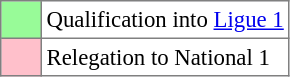<table bgcolor="#f7f8ff" cellpadding="3" cellspacing="0" border="1" style="font-size: 95%; border: gray solid 1px; border-collapse: collapse;text-align:center;">
<tr>
<td style="background: #98fb98;" width="20"></td>
<td bgcolor="#ffffff" align="left">Qualification into <a href='#'>Ligue 1</a></td>
</tr>
<tr>
<td style="background: #ffc0cb;" width="20"></td>
<td bgcolor="#ffffff" align="left">Relegation to National 1</td>
</tr>
</table>
